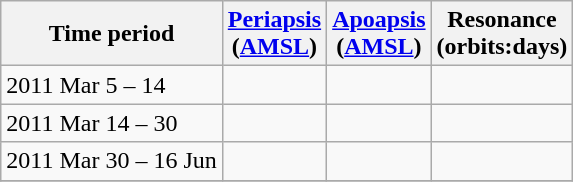<table class="wikitable">
<tr>
<th>Time period</th>
<th><a href='#'>Periapsis</a><br>(<a href='#'>AMSL</a>)</th>
<th><a href='#'>Apoapsis</a><br>(<a href='#'>AMSL</a>)</th>
<th>Resonance<br>(orbits:days)</th>
</tr>
<tr>
<td>2011 Mar 5 – 14</td>
<td></td>
<td></td>
<td></td>
</tr>
<tr>
<td>2011 Mar 14 – 30</td>
<td></td>
<td></td>
<td></td>
</tr>
<tr>
<td>2011 Mar 30 – 16 Jun</td>
<td></td>
<td></td>
<td></td>
</tr>
<tr>
</tr>
</table>
